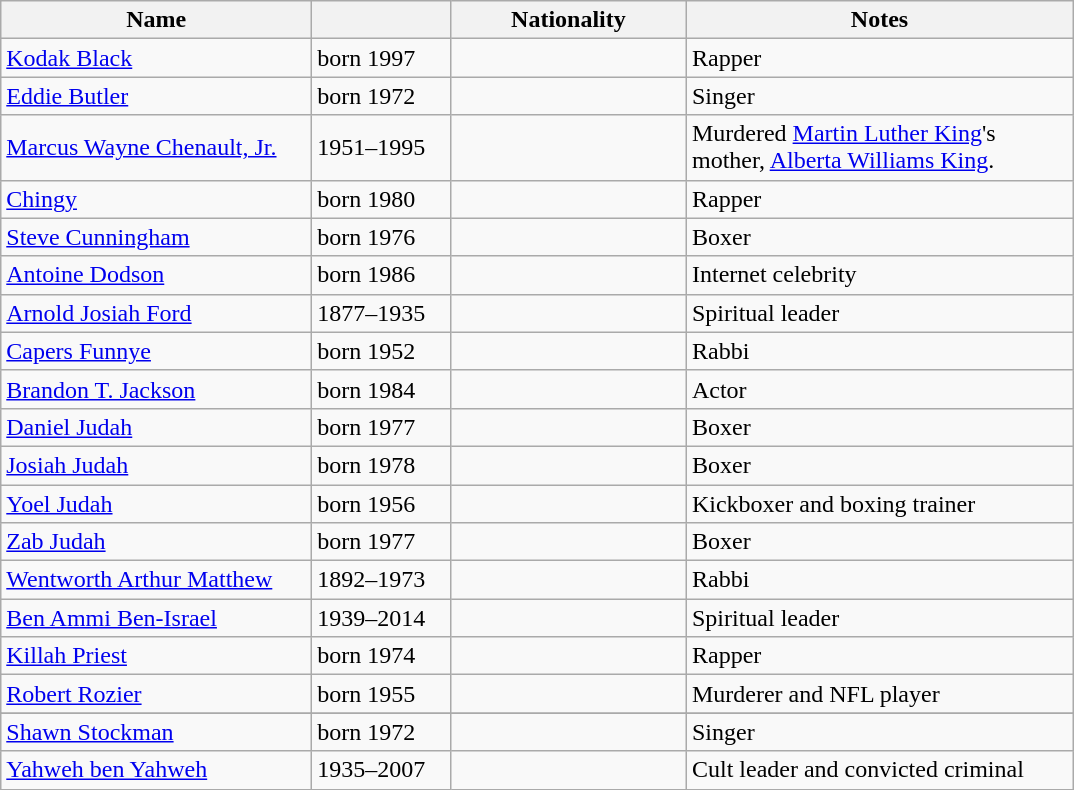<table class="wikitable sortable">
<tr>
<th width=200>Name</th>
<th width=85></th>
<th width=150>Nationality</th>
<th width=250>Notes</th>
</tr>
<tr>
<td><a href='#'>Kodak Black</a></td>
<td>born 1997</td>
<td></td>
<td>Rapper</td>
</tr>
<tr>
<td><a href='#'>Eddie Butler</a></td>
<td>born 1972</td>
<td></td>
<td>Singer</td>
</tr>
<tr>
<td><a href='#'>Marcus Wayne Chenault, Jr.</a></td>
<td>1951–1995</td>
<td></td>
<td>Murdered <a href='#'>Martin Luther King</a>'s mother, <a href='#'>Alberta Williams King</a>.</td>
</tr>
<tr>
<td><a href='#'>Chingy</a></td>
<td>born 1980</td>
<td></td>
<td>Rapper</td>
</tr>
<tr>
<td><a href='#'>Steve Cunningham</a></td>
<td>born 1976</td>
<td></td>
<td>Boxer</td>
</tr>
<tr>
<td><a href='#'>Antoine Dodson</a></td>
<td>born 1986</td>
<td></td>
<td>Internet celebrity</td>
</tr>
<tr>
<td><a href='#'>Arnold Josiah Ford</a></td>
<td>1877–1935</td>
<td> <br> </td>
<td>Spiritual leader</td>
</tr>
<tr>
<td><a href='#'>Capers Funnye</a></td>
<td>born 1952</td>
<td></td>
<td>Rabbi</td>
</tr>
<tr>
<td><a href='#'>Brandon T. Jackson</a></td>
<td>born 1984</td>
<td></td>
<td>Actor</td>
</tr>
<tr>
<td><a href='#'>Daniel Judah</a></td>
<td>born 1977</td>
<td></td>
<td>Boxer</td>
</tr>
<tr>
<td><a href='#'>Josiah Judah</a></td>
<td>born 1978</td>
<td></td>
<td>Boxer</td>
</tr>
<tr>
<td><a href='#'>Yoel Judah</a></td>
<td>born 1956</td>
<td></td>
<td>Kickboxer and boxing trainer</td>
</tr>
<tr>
<td><a href='#'>Zab Judah</a></td>
<td>born 1977</td>
<td></td>
<td>Boxer</td>
</tr>
<tr>
<td><a href='#'>Wentworth Arthur Matthew</a></td>
<td>1892–1973</td>
<td> <br> </td>
<td>Rabbi</td>
</tr>
<tr>
<td><a href='#'>Ben Ammi Ben-Israel</a></td>
<td>1939–2014</td>
<td></td>
<td>Spiritual leader</td>
</tr>
<tr>
<td><a href='#'>Killah Priest</a></td>
<td>born 1974</td>
<td></td>
<td>Rapper</td>
</tr>
<tr>
<td><a href='#'>Robert Rozier</a></td>
<td>born 1955</td>
<td></td>
<td>Murderer and NFL player</td>
</tr>
<tr>
</tr>
<tr>
<td><a href='#'>Shawn Stockman</a></td>
<td>born 1972</td>
<td></td>
<td>Singer</td>
</tr>
<tr>
<td><a href='#'>Yahweh ben Yahweh</a></td>
<td>1935–2007</td>
<td></td>
<td>Cult leader and convicted criminal</td>
</tr>
</table>
